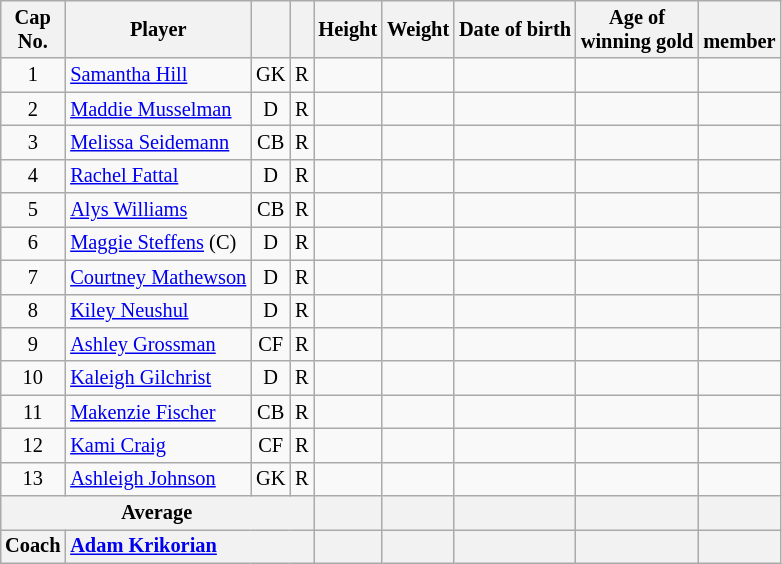<table class="wikitable sortable" style="text-align: center; font-size: 85%; margin-left: 1em;">
<tr>
<th>Cap<br>No.</th>
<th>Player</th>
<th></th>
<th></th>
<th>Height</th>
<th>Weight</th>
<th>Date of birth</th>
<th>Age of<br>winning gold</th>
<th><br>member</th>
</tr>
<tr>
<td>1</td>
<td style="text-align: left;" data-sort-value="Hill, Samantha"><a href='#'>Samantha Hill</a></td>
<td>GK</td>
<td>R</td>
<td style="text-align: left;"></td>
<td style="text-align: right;"></td>
<td style="text-align: right;"></td>
<td style="text-align: left;"></td>
<td></td>
</tr>
<tr>
<td>2</td>
<td style="text-align: left;" data-sort-value="Musselman, Maddie"><a href='#'>Maddie Musselman</a></td>
<td>D</td>
<td>R</td>
<td style="text-align: left;"></td>
<td style="text-align: right;"></td>
<td style="text-align: right;"></td>
<td style="text-align: left;"></td>
<td></td>
</tr>
<tr>
<td>3</td>
<td style="text-align: left;" data-sort-value="Seidemann, Melissa"><a href='#'>Melissa Seidemann</a></td>
<td>CB</td>
<td>R</td>
<td style="text-align: left;"></td>
<td style="text-align: right;"></td>
<td style="text-align: right;"></td>
<td style="text-align: left;"></td>
<td></td>
</tr>
<tr>
<td>4</td>
<td style="text-align: left;" data-sort-value="Fattal, Rachel"><a href='#'>Rachel Fattal</a></td>
<td>D</td>
<td>R</td>
<td style="text-align: left;"></td>
<td style="text-align: right;"></td>
<td style="text-align: right;"></td>
<td style="text-align: left;"></td>
<td></td>
</tr>
<tr>
<td>5</td>
<td style="text-align: left;" data-sort-value="Williams, Alys"><a href='#'>Alys Williams</a></td>
<td>CB</td>
<td>R</td>
<td style="text-align: left;"></td>
<td style="text-align: right;"></td>
<td style="text-align: right;"></td>
<td style="text-align: left;"></td>
<td></td>
</tr>
<tr>
<td>6</td>
<td style="text-align: left;" data-sort-value="Steffens, Maggie"><a href='#'>Maggie Steffens</a> (C)</td>
<td>D</td>
<td>R</td>
<td style="text-align: left;"></td>
<td style="text-align: right;"></td>
<td style="text-align: right;"></td>
<td style="text-align: left;"></td>
<td></td>
</tr>
<tr>
<td>7</td>
<td style="text-align: left;" data-sort-value="Mathewson, Courtney"><a href='#'>Courtney Mathewson</a></td>
<td>D</td>
<td>R</td>
<td style="text-align: left;"></td>
<td style="text-align: right;"></td>
<td style="text-align: right;"></td>
<td style="text-align: left;"></td>
<td></td>
</tr>
<tr>
<td>8</td>
<td style="text-align: left;" data-sort-value="Neushul, Kiley"><a href='#'>Kiley Neushul</a></td>
<td>D</td>
<td>R</td>
<td style="text-align: left;"></td>
<td style="text-align: right;"></td>
<td style="text-align: right;"></td>
<td style="text-align: left;"></td>
<td></td>
</tr>
<tr>
<td>9</td>
<td style="text-align: left;" data-sort-value="Grossman, Ashley"><a href='#'>Ashley Grossman</a></td>
<td>CF</td>
<td>R</td>
<td style="text-align: left;"></td>
<td style="text-align: right;"></td>
<td style="text-align: right;"></td>
<td style="text-align: left;"></td>
<td></td>
</tr>
<tr>
<td>10</td>
<td style="text-align: left;" data-sort-value="Gilchrist, Kaleigh"><a href='#'>Kaleigh Gilchrist</a></td>
<td>D</td>
<td>R</td>
<td style="text-align: left;"></td>
<td style="text-align: right;"></td>
<td style="text-align: right;"></td>
<td style="text-align: left;"></td>
<td></td>
</tr>
<tr>
<td>11</td>
<td style="text-align: left;" data-sort-value="Fischer, Makenzie"><a href='#'>Makenzie Fischer</a></td>
<td>CB</td>
<td>R</td>
<td style="text-align: left;"></td>
<td style="text-align: right;"></td>
<td style="text-align: right;"></td>
<td style="text-align: left;"></td>
<td></td>
</tr>
<tr>
<td>12</td>
<td style="text-align: left;" data-sort-value="Craig, Kami"><a href='#'>Kami Craig</a></td>
<td>CF</td>
<td>R</td>
<td style="text-align: left;"></td>
<td style="text-align: right;"></td>
<td style="text-align: right;"></td>
<td style="text-align: left;"></td>
<td></td>
</tr>
<tr>
<td>13</td>
<td style="text-align: left;" data-sort-value="Johnson, Ashleigh"><a href='#'>Ashleigh Johnson</a></td>
<td>GK</td>
<td>R</td>
<td style="text-align: left;"></td>
<td style="text-align: right;"></td>
<td style="text-align: right;"></td>
<td style="text-align: left;"></td>
<td></td>
</tr>
<tr>
<th colspan="4">Average</th>
<th style="text-align: left;"></th>
<th style="text-align: right;"></th>
<th style="text-align: right;"></th>
<th style="text-align: left;"></th>
<th></th>
</tr>
<tr>
<th>Coach</th>
<th colspan="3" style="text-align: left;"><a href='#'>Adam Krikorian</a></th>
<th style="text-align: left;"></th>
<th></th>
<th style="text-align: right;"></th>
<th style="text-align: left;"></th>
<th></th>
</tr>
</table>
